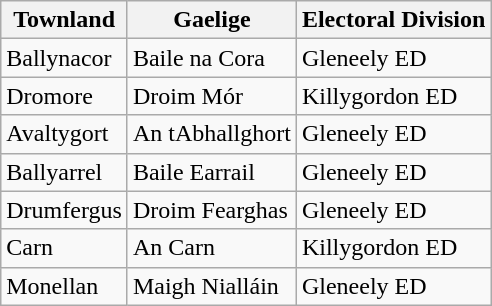<table class="wikitable">
<tr>
<th>Townland</th>
<th>Gaelige</th>
<th>Electoral Division</th>
</tr>
<tr>
<td>Ballynacor</td>
<td>Baile na Cora</td>
<td>Gleneely ED</td>
</tr>
<tr>
<td>Dromore</td>
<td>Droim Mór</td>
<td>Killygordon ED</td>
</tr>
<tr>
<td>Avaltygort</td>
<td>An tAbhallghort</td>
<td>Gleneely ED</td>
</tr>
<tr>
<td>Ballyarrel</td>
<td>Baile Earrail</td>
<td>Gleneely ED</td>
</tr>
<tr>
<td>Drumfergus</td>
<td>Droim Fearghas</td>
<td>Gleneely ED</td>
</tr>
<tr>
<td>Carn</td>
<td>An Carn</td>
<td>Killygordon ED</td>
</tr>
<tr>
<td>Monellan</td>
<td>Maigh Nialláin</td>
<td>Gleneely ED</td>
</tr>
</table>
